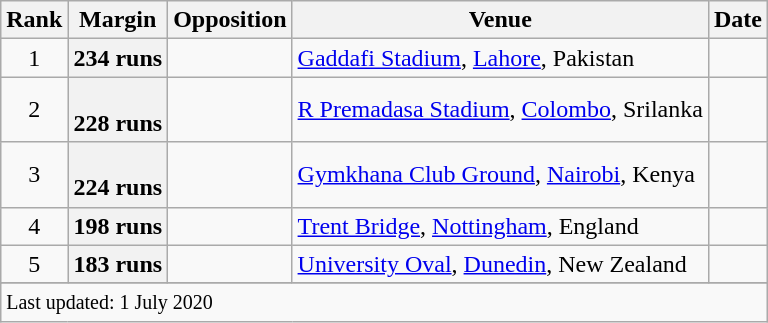<table class="wikitable plainrowheaders sortable">
<tr>
<th scope=col>Rank</th>
<th scope=col>Margin</th>
<th scope=col>Opposition</th>
<th scope=col>Venue</th>
<th scope=col>Date</th>
</tr>
<tr>
<td align=center>1</td>
<th scope=row style="text-align:center;">234 runs</th>
<td></td>
<td><a href='#'>Gaddafi Stadium</a>, <a href='#'>Lahore</a>, Pakistan</td>
<td></td>
</tr>
<tr>
<td align=center>2</td>
<th scope=row style=text-align:center;><br>228 runs</th>
<td></td>
<td><a href='#'>R Premadasa Stadium</a>, <a href='#'>Colombo</a>, Srilanka</td>
<td></td>
</tr>
<tr>
<td align=center>3</td>
<th scope=row style=text-align:center;><br>224 runs</th>
<td></td>
<td><a href='#'>Gymkhana Club Ground</a>, <a href='#'>Nairobi</a>, Kenya</td>
<td></td>
</tr>
<tr>
<td align=center>4</td>
<th scope=row style=text-align:center;>198 runs</th>
<td></td>
<td><a href='#'>Trent Bridge</a>, <a href='#'>Nottingham</a>, England</td>
<td></td>
</tr>
<tr>
<td align=center>5</td>
<th scope=row style=text-align:center;>183 runs</th>
<td></td>
<td><a href='#'>University Oval</a>, <a href='#'>Dunedin</a>, New Zealand</td>
<td></td>
</tr>
<tr>
</tr>
<tr class=sortbottom>
<td colspan=5><small>Last updated: 1 July 2020</small></td>
</tr>
</table>
